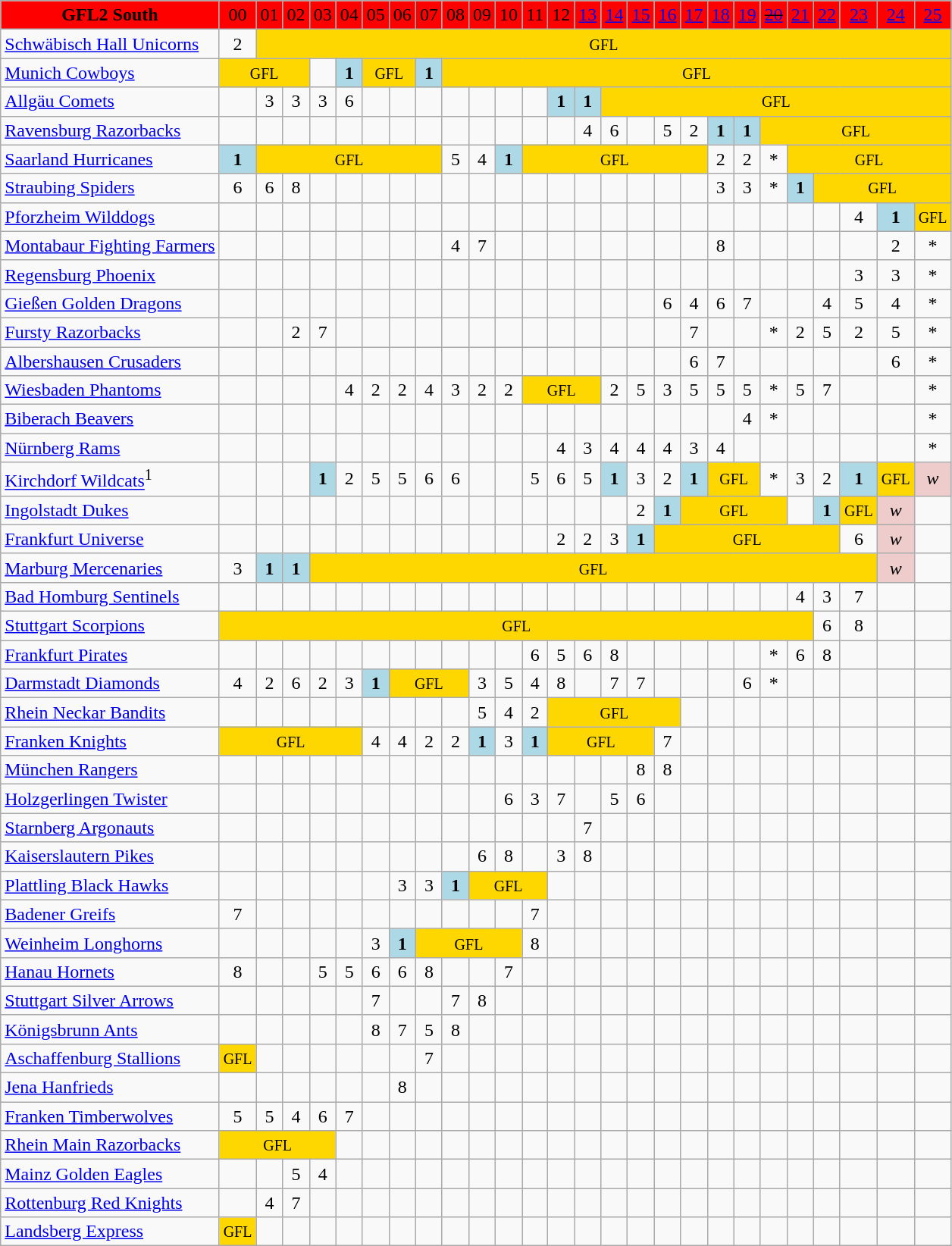<table class="wikitable sticky-header" style="text-align:center">
<tr style="background:red">
<td><strong>GFL2 South</strong></td>
<td>00</td>
<td>01</td>
<td>02</td>
<td>03</td>
<td>04</td>
<td>05</td>
<td>06</td>
<td>07</td>
<td>08</td>
<td>09</td>
<td>10</td>
<td>11</td>
<td>12</td>
<td><a href='#'>13</a></td>
<td><a href='#'>14</a></td>
<td><a href='#'>15</a></td>
<td><a href='#'>16</a></td>
<td><a href='#'>17</a></td>
<td><a href='#'>18</a></td>
<td><a href='#'>19</a></td>
<td><del><a href='#'>20</a></del></td>
<td><a href='#'>21</a></td>
<td><a href='#'>22</a></td>
<td><a href='#'>23</a></td>
<td><a href='#'>24</a></td>
<td><a href='#'>25</a></td>
</tr>
<tr>
<td style="text-align:left"><a href='#'>Schwäbisch Hall Unicorns</a></td>
<td>2</td>
<td colspan="25" style="background:gold"><small>GFL</small></td>
</tr>
<tr>
<td style="text-align:left"><a href='#'>Munich Cowboys</a></td>
<td colspan="3" style="background:gold"><small>GFL</small></td>
<td></td>
<td style="background:lightblue"><strong>1</strong></td>
<td colspan="2" style="background:gold"><small>GFL</small></td>
<td style="background:lightblue"><strong>1</strong></td>
<td colspan="18" style="background:gold"><small>GFL</small></td>
</tr>
<tr>
<td style="text-align:left"><a href='#'>Allgäu Comets</a></td>
<td></td>
<td>3</td>
<td>3</td>
<td>3</td>
<td>6</td>
<td></td>
<td></td>
<td></td>
<td></td>
<td></td>
<td></td>
<td></td>
<td style="background:lightblue"><strong>1</strong></td>
<td style="background:lightblue"><strong>1</strong></td>
<td colspan="12" style="background:gold"><small>GFL</small></td>
</tr>
<tr>
<td style="text-align:left"><a href='#'>Ravensburg Razorbacks</a></td>
<td></td>
<td></td>
<td></td>
<td></td>
<td></td>
<td></td>
<td></td>
<td></td>
<td></td>
<td></td>
<td></td>
<td></td>
<td></td>
<td>4</td>
<td>6</td>
<td></td>
<td>5</td>
<td>2</td>
<td style="background:lightblue"><strong>1</strong></td>
<td style="background:lightblue"><strong>1</strong></td>
<td colspan="6" style="background:gold"><small>GFL</small></td>
</tr>
<tr>
<td style="text-align:left"><a href='#'>Saarland Hurricanes</a></td>
<td style="background:lightblue"><strong>1</strong></td>
<td colspan="7" style="background:gold"><small>GFL</small></td>
<td>5</td>
<td>4</td>
<td style="background:lightblue"><strong>1</strong></td>
<td colspan="7" style="background:gold"><small>GFL</small></td>
<td>2</td>
<td>2</td>
<td>*</td>
<td colspan="5" style="background:gold"><small>GFL</small></td>
</tr>
<tr>
<td style="text-align:left"><a href='#'>Straubing Spiders</a></td>
<td>6</td>
<td>6</td>
<td>8</td>
<td></td>
<td></td>
<td></td>
<td></td>
<td></td>
<td></td>
<td></td>
<td></td>
<td></td>
<td></td>
<td></td>
<td></td>
<td></td>
<td></td>
<td></td>
<td>3</td>
<td>3</td>
<td>*</td>
<td style="background:lightblue"><strong>1</strong></td>
<td colspan="4" style="background:gold"><small>GFL</small></td>
</tr>
<tr>
<td style="text-align:left"><a href='#'>Pforzheim Wilddogs</a></td>
<td></td>
<td></td>
<td></td>
<td></td>
<td></td>
<td></td>
<td></td>
<td></td>
<td></td>
<td></td>
<td></td>
<td></td>
<td></td>
<td></td>
<td></td>
<td></td>
<td></td>
<td></td>
<td></td>
<td></td>
<td></td>
<td></td>
<td></td>
<td>4</td>
<td style="background:lightblue"><strong>1</strong></td>
<td style="background:gold"><small>GFL</small></td>
</tr>
<tr>
<td style="text-align:left"><a href='#'>Montabaur Fighting Farmers</a></td>
<td></td>
<td></td>
<td></td>
<td></td>
<td></td>
<td></td>
<td></td>
<td></td>
<td>4</td>
<td>7</td>
<td></td>
<td></td>
<td></td>
<td></td>
<td></td>
<td></td>
<td></td>
<td></td>
<td>8</td>
<td></td>
<td></td>
<td></td>
<td></td>
<td></td>
<td>2</td>
<td>*</td>
</tr>
<tr>
<td style="text-align:left"><a href='#'>Regensburg Phoenix</a></td>
<td></td>
<td></td>
<td></td>
<td></td>
<td></td>
<td></td>
<td></td>
<td></td>
<td></td>
<td></td>
<td></td>
<td></td>
<td></td>
<td></td>
<td></td>
<td></td>
<td></td>
<td></td>
<td></td>
<td></td>
<td></td>
<td></td>
<td></td>
<td>3</td>
<td>3</td>
<td>*</td>
</tr>
<tr>
<td style="text-align:left"><a href='#'>Gießen Golden Dragons</a></td>
<td></td>
<td></td>
<td></td>
<td></td>
<td></td>
<td></td>
<td></td>
<td></td>
<td></td>
<td></td>
<td></td>
<td></td>
<td></td>
<td></td>
<td></td>
<td></td>
<td>6</td>
<td>4</td>
<td>6</td>
<td>7</td>
<td></td>
<td></td>
<td>4</td>
<td>5</td>
<td>4</td>
<td>*</td>
</tr>
<tr>
<td style="text-align:left"><a href='#'>Fursty Razorbacks</a></td>
<td></td>
<td></td>
<td>2</td>
<td>7</td>
<td></td>
<td></td>
<td></td>
<td></td>
<td></td>
<td></td>
<td></td>
<td></td>
<td></td>
<td></td>
<td></td>
<td></td>
<td></td>
<td>7</td>
<td></td>
<td></td>
<td>*</td>
<td>2</td>
<td>5</td>
<td>2</td>
<td>5</td>
<td>*</td>
</tr>
<tr>
<td style="text-align:left"><a href='#'>Albershausen Crusaders</a></td>
<td></td>
<td></td>
<td></td>
<td></td>
<td></td>
<td></td>
<td></td>
<td></td>
<td></td>
<td></td>
<td></td>
<td></td>
<td></td>
<td></td>
<td></td>
<td></td>
<td></td>
<td>6</td>
<td>7</td>
<td></td>
<td></td>
<td></td>
<td></td>
<td></td>
<td>6</td>
<td>*</td>
</tr>
<tr>
<td style="text-align:left"><a href='#'>Wiesbaden Phantoms</a></td>
<td></td>
<td></td>
<td></td>
<td></td>
<td>4</td>
<td>2</td>
<td>2</td>
<td>4</td>
<td>3</td>
<td>2</td>
<td>2</td>
<td colspan="3" style="background:gold"><small>GFL</small></td>
<td>2</td>
<td>5</td>
<td>3</td>
<td>5</td>
<td>5</td>
<td>5</td>
<td>*</td>
<td>5</td>
<td>7</td>
<td></td>
<td></td>
<td>*</td>
</tr>
<tr>
<td style="text-align:left"><a href='#'>Biberach Beavers</a></td>
<td></td>
<td></td>
<td></td>
<td></td>
<td></td>
<td></td>
<td></td>
<td></td>
<td></td>
<td></td>
<td></td>
<td></td>
<td></td>
<td></td>
<td></td>
<td></td>
<td></td>
<td></td>
<td></td>
<td>4</td>
<td>*</td>
<td></td>
<td></td>
<td></td>
<td></td>
<td>*</td>
</tr>
<tr>
<td style="text-align:left"><a href='#'>Nürnberg Rams</a></td>
<td></td>
<td></td>
<td></td>
<td></td>
<td></td>
<td></td>
<td></td>
<td></td>
<td></td>
<td></td>
<td></td>
<td></td>
<td>4</td>
<td>3</td>
<td>4</td>
<td>4</td>
<td>4</td>
<td>3</td>
<td>4</td>
<td></td>
<td></td>
<td></td>
<td></td>
<td></td>
<td></td>
<td>*</td>
</tr>
<tr>
<td style="text-align:left"><a href='#'>Kirchdorf Wildcats</a><sup>1</sup></td>
<td></td>
<td></td>
<td></td>
<td style="background:lightblue"><strong>1</strong></td>
<td>2</td>
<td>5</td>
<td>5</td>
<td>6</td>
<td>6</td>
<td></td>
<td></td>
<td>5</td>
<td>6</td>
<td>5</td>
<td style="background:lightblue"><strong>1</strong></td>
<td>3</td>
<td>2</td>
<td style="background:lightblue"><strong>1</strong></td>
<td colspan="2" style="background:gold"><small>GFL</small></td>
<td>*</td>
<td>3</td>
<td>2</td>
<td style="background:lightblue"><strong>1</strong></td>
<td style="background:gold"><small>GFL</small></td>
<td class="explain" style="background:#EECCCC" title="withdrew"><em>w</em></td>
</tr>
<tr>
<td style="text-align:left"><a href='#'>Ingolstadt Dukes</a></td>
<td></td>
<td></td>
<td></td>
<td></td>
<td></td>
<td></td>
<td></td>
<td></td>
<td></td>
<td></td>
<td></td>
<td></td>
<td></td>
<td></td>
<td></td>
<td>2</td>
<td style="background:lightblue"><strong>1</strong></td>
<td colspan="4" style="background:gold"><small>GFL</small></td>
<td></td>
<td style="background:lightblue"><strong>1</strong></td>
<td style="background:gold"><small>GFL</small></td>
<td class="explain" style="background:#EECCCC" title="withdrew"><em>w</em></td>
<td></td>
</tr>
<tr>
<td style="text-align:left"><a href='#'>Frankfurt Universe</a></td>
<td></td>
<td></td>
<td></td>
<td></td>
<td></td>
<td></td>
<td></td>
<td></td>
<td></td>
<td></td>
<td></td>
<td></td>
<td>2</td>
<td>2</td>
<td>3</td>
<td style="background:lightblue"><strong>1</strong></td>
<td colspan="7" style="background:gold"><small>GFL</small></td>
<td>6</td>
<td class="explain" style="background:#EECCCC" title="withdrew"><em>w</em></td>
<td></td>
</tr>
<tr>
<td style="text-align:left"><a href='#'>Marburg Mercenaries</a></td>
<td>3</td>
<td style="background:lightblue"><strong>1</strong></td>
<td style="background:lightblue"><strong>1</strong></td>
<td colspan="21" style="background:gold"><small>GFL</small></td>
<td class="explain" style="background:#EECCCC" title="withdrew"><em>w</em></td>
<td></td>
</tr>
<tr>
<td style="text-align:left"><a href='#'>Bad Homburg Sentinels</a></td>
<td></td>
<td></td>
<td></td>
<td></td>
<td></td>
<td></td>
<td></td>
<td></td>
<td></td>
<td></td>
<td></td>
<td></td>
<td></td>
<td></td>
<td></td>
<td></td>
<td></td>
<td></td>
<td></td>
<td></td>
<td></td>
<td>4</td>
<td>3</td>
<td>7</td>
<td></td>
<td></td>
</tr>
<tr>
<td style="text-align:left"><a href='#'>Stuttgart Scorpions</a></td>
<td colspan="22" style="background:gold"><small>GFL</small></td>
<td>6</td>
<td>8</td>
<td></td>
<td></td>
</tr>
<tr>
<td style="text-align:left"><a href='#'>Frankfurt Pirates</a></td>
<td></td>
<td></td>
<td></td>
<td></td>
<td></td>
<td></td>
<td></td>
<td></td>
<td></td>
<td></td>
<td></td>
<td>6</td>
<td>5</td>
<td>6</td>
<td>8</td>
<td></td>
<td></td>
<td></td>
<td></td>
<td></td>
<td>*</td>
<td>6</td>
<td>8</td>
<td></td>
<td></td>
<td></td>
</tr>
<tr>
<td style="text-align:left"><a href='#'>Darmstadt Diamonds</a></td>
<td>4</td>
<td>2</td>
<td>6</td>
<td>2</td>
<td>3</td>
<td style="background:lightblue"><strong>1</strong></td>
<td colspan="3" style="background:gold"><small>GFL</small></td>
<td>3</td>
<td>5</td>
<td>4</td>
<td>8</td>
<td></td>
<td>7</td>
<td>7</td>
<td></td>
<td></td>
<td></td>
<td>6</td>
<td>*</td>
<td></td>
<td></td>
<td></td>
<td></td>
<td></td>
</tr>
<tr>
<td style="text-align:left"><a href='#'>Rhein Neckar Bandits</a></td>
<td></td>
<td></td>
<td></td>
<td></td>
<td></td>
<td></td>
<td></td>
<td></td>
<td></td>
<td>5</td>
<td>4</td>
<td>2</td>
<td colspan="5" style="background:gold"><small>GFL</small></td>
<td></td>
<td></td>
<td></td>
<td></td>
<td></td>
<td></td>
<td></td>
<td></td>
<td></td>
</tr>
<tr>
<td style="text-align:left"><a href='#'>Franken Knights</a></td>
<td colspan="5" style="background:gold"><small>GFL</small></td>
<td>4</td>
<td>4</td>
<td>2</td>
<td>2</td>
<td style="background:lightblue"><strong>1</strong></td>
<td>3</td>
<td style="background:lightblue"><strong>1</strong></td>
<td colspan="4" style="background:gold"><small>GFL</small></td>
<td>7</td>
<td></td>
<td></td>
<td></td>
<td></td>
<td></td>
<td></td>
<td></td>
<td></td>
<td></td>
</tr>
<tr>
<td style="text-align:left"><a href='#'>München Rangers</a></td>
<td></td>
<td></td>
<td></td>
<td></td>
<td></td>
<td></td>
<td></td>
<td></td>
<td></td>
<td></td>
<td></td>
<td></td>
<td></td>
<td></td>
<td></td>
<td>8</td>
<td>8</td>
<td></td>
<td></td>
<td></td>
<td></td>
<td></td>
<td></td>
<td></td>
<td></td>
<td></td>
</tr>
<tr>
<td style="text-align:left"><a href='#'>Holzgerlingen Twister</a></td>
<td></td>
<td></td>
<td></td>
<td></td>
<td></td>
<td></td>
<td></td>
<td></td>
<td></td>
<td></td>
<td>6</td>
<td>3</td>
<td>7</td>
<td></td>
<td>5</td>
<td>6</td>
<td></td>
<td></td>
<td></td>
<td></td>
<td></td>
<td></td>
<td></td>
<td></td>
<td></td>
<td></td>
</tr>
<tr>
<td style="text-align:left"><a href='#'>Starnberg Argonauts</a></td>
<td></td>
<td></td>
<td></td>
<td></td>
<td></td>
<td></td>
<td></td>
<td></td>
<td></td>
<td></td>
<td></td>
<td></td>
<td></td>
<td>7</td>
<td></td>
<td></td>
<td></td>
<td></td>
<td></td>
<td></td>
<td></td>
<td></td>
<td></td>
<td></td>
<td></td>
<td></td>
</tr>
<tr>
<td style="text-align:left"><a href='#'>Kaiserslautern Pikes</a></td>
<td></td>
<td></td>
<td></td>
<td></td>
<td></td>
<td></td>
<td></td>
<td></td>
<td></td>
<td>6</td>
<td>8</td>
<td></td>
<td>3</td>
<td>8</td>
<td></td>
<td></td>
<td></td>
<td></td>
<td></td>
<td></td>
<td></td>
<td></td>
<td></td>
<td></td>
<td></td>
<td></td>
</tr>
<tr>
<td style="text-align:left"><a href='#'>Plattling Black Hawks</a></td>
<td></td>
<td></td>
<td></td>
<td></td>
<td></td>
<td></td>
<td>3</td>
<td>3</td>
<td style="background:lightblue"><strong>1</strong></td>
<td colspan="3" style="background:gold"><small>GFL</small></td>
<td></td>
<td></td>
<td></td>
<td></td>
<td></td>
<td></td>
<td></td>
<td></td>
<td></td>
<td></td>
<td></td>
<td></td>
<td></td>
<td></td>
</tr>
<tr>
<td style="text-align:left"><a href='#'>Badener Greifs</a></td>
<td>7</td>
<td></td>
<td></td>
<td></td>
<td></td>
<td></td>
<td></td>
<td></td>
<td></td>
<td></td>
<td></td>
<td>7</td>
<td></td>
<td></td>
<td></td>
<td></td>
<td></td>
<td></td>
<td></td>
<td></td>
<td></td>
<td></td>
<td></td>
<td></td>
<td></td>
<td></td>
</tr>
<tr>
<td style="text-align:left"><a href='#'>Weinheim Longhorns</a></td>
<td></td>
<td></td>
<td></td>
<td></td>
<td></td>
<td>3</td>
<td style="background:lightblue"><strong>1</strong></td>
<td colspan="4" style="background:gold"><small>GFL</small></td>
<td>8</td>
<td></td>
<td></td>
<td></td>
<td></td>
<td></td>
<td></td>
<td></td>
<td></td>
<td></td>
<td></td>
<td></td>
<td></td>
<td></td>
<td></td>
</tr>
<tr>
<td style="text-align:left"><a href='#'>Hanau Hornets</a></td>
<td>8</td>
<td></td>
<td></td>
<td>5</td>
<td>5</td>
<td>6</td>
<td>6</td>
<td>8</td>
<td></td>
<td></td>
<td>7</td>
<td></td>
<td></td>
<td></td>
<td></td>
<td></td>
<td></td>
<td></td>
<td></td>
<td></td>
<td></td>
<td></td>
<td></td>
<td></td>
<td></td>
<td></td>
</tr>
<tr>
<td style="text-align:left"><a href='#'>Stuttgart Silver Arrows</a></td>
<td></td>
<td></td>
<td></td>
<td></td>
<td></td>
<td>7</td>
<td></td>
<td></td>
<td>7</td>
<td>8</td>
<td></td>
<td></td>
<td></td>
<td></td>
<td></td>
<td></td>
<td></td>
<td></td>
<td></td>
<td></td>
<td></td>
<td></td>
<td></td>
<td></td>
<td></td>
<td></td>
</tr>
<tr>
<td style="text-align:left"><a href='#'>Königsbrunn Ants</a></td>
<td></td>
<td></td>
<td></td>
<td></td>
<td></td>
<td>8</td>
<td>7</td>
<td>5</td>
<td>8</td>
<td></td>
<td></td>
<td></td>
<td></td>
<td></td>
<td></td>
<td></td>
<td></td>
<td></td>
<td></td>
<td></td>
<td></td>
<td></td>
<td></td>
<td></td>
<td></td>
<td></td>
</tr>
<tr>
<td style="text-align:left"><a href='#'>Aschaffenburg Stallions</a></td>
<td style="background:gold"><small>GFL</small></td>
<td></td>
<td></td>
<td></td>
<td></td>
<td></td>
<td></td>
<td>7</td>
<td></td>
<td></td>
<td></td>
<td></td>
<td></td>
<td></td>
<td></td>
<td></td>
<td></td>
<td></td>
<td></td>
<td></td>
<td></td>
<td></td>
<td></td>
<td></td>
<td></td>
<td></td>
</tr>
<tr>
<td style="text-align:left"><a href='#'>Jena Hanfrieds</a></td>
<td></td>
<td></td>
<td></td>
<td></td>
<td></td>
<td></td>
<td>8</td>
<td></td>
<td></td>
<td></td>
<td></td>
<td></td>
<td></td>
<td></td>
<td></td>
<td></td>
<td></td>
<td></td>
<td></td>
<td></td>
<td></td>
<td></td>
<td></td>
<td></td>
<td></td>
<td></td>
</tr>
<tr>
<td style="text-align:left"><a href='#'>Franken Timberwolves</a></td>
<td>5</td>
<td>5</td>
<td>4</td>
<td>6</td>
<td>7</td>
<td></td>
<td></td>
<td></td>
<td></td>
<td></td>
<td></td>
<td></td>
<td></td>
<td></td>
<td></td>
<td></td>
<td></td>
<td></td>
<td></td>
<td></td>
<td></td>
<td></td>
<td></td>
<td></td>
<td></td>
<td></td>
</tr>
<tr>
<td style="text-align:left"><a href='#'>Rhein Main Razorbacks</a></td>
<td colspan="4" style="background:gold"><small>GFL</small></td>
<td></td>
<td></td>
<td></td>
<td></td>
<td></td>
<td></td>
<td></td>
<td></td>
<td></td>
<td></td>
<td></td>
<td></td>
<td></td>
<td></td>
<td></td>
<td></td>
<td></td>
<td></td>
<td></td>
<td></td>
<td></td>
<td></td>
</tr>
<tr>
<td style="text-align:left"><a href='#'>Mainz Golden Eagles</a></td>
<td></td>
<td></td>
<td>5</td>
<td>4</td>
<td></td>
<td></td>
<td></td>
<td></td>
<td></td>
<td></td>
<td></td>
<td></td>
<td></td>
<td></td>
<td></td>
<td></td>
<td></td>
<td></td>
<td></td>
<td></td>
<td></td>
<td></td>
<td></td>
<td></td>
<td></td>
<td></td>
</tr>
<tr>
<td style="text-align:left"><a href='#'>Rottenburg Red Knights</a></td>
<td></td>
<td>4</td>
<td>7</td>
<td></td>
<td></td>
<td></td>
<td></td>
<td></td>
<td></td>
<td></td>
<td></td>
<td></td>
<td></td>
<td></td>
<td></td>
<td></td>
<td></td>
<td></td>
<td></td>
<td></td>
<td></td>
<td></td>
<td></td>
<td></td>
<td></td>
<td></td>
</tr>
<tr>
<td style="text-align:left"><a href='#'>Landsberg Express</a></td>
<td style="background:gold"><small>GFL</small></td>
<td></td>
<td></td>
<td></td>
<td></td>
<td></td>
<td></td>
<td></td>
<td></td>
<td></td>
<td></td>
<td></td>
<td></td>
<td></td>
<td></td>
<td></td>
<td></td>
<td></td>
<td></td>
<td></td>
<td></td>
<td></td>
<td></td>
<td></td>
<td></td>
<td></td>
</tr>
</table>
